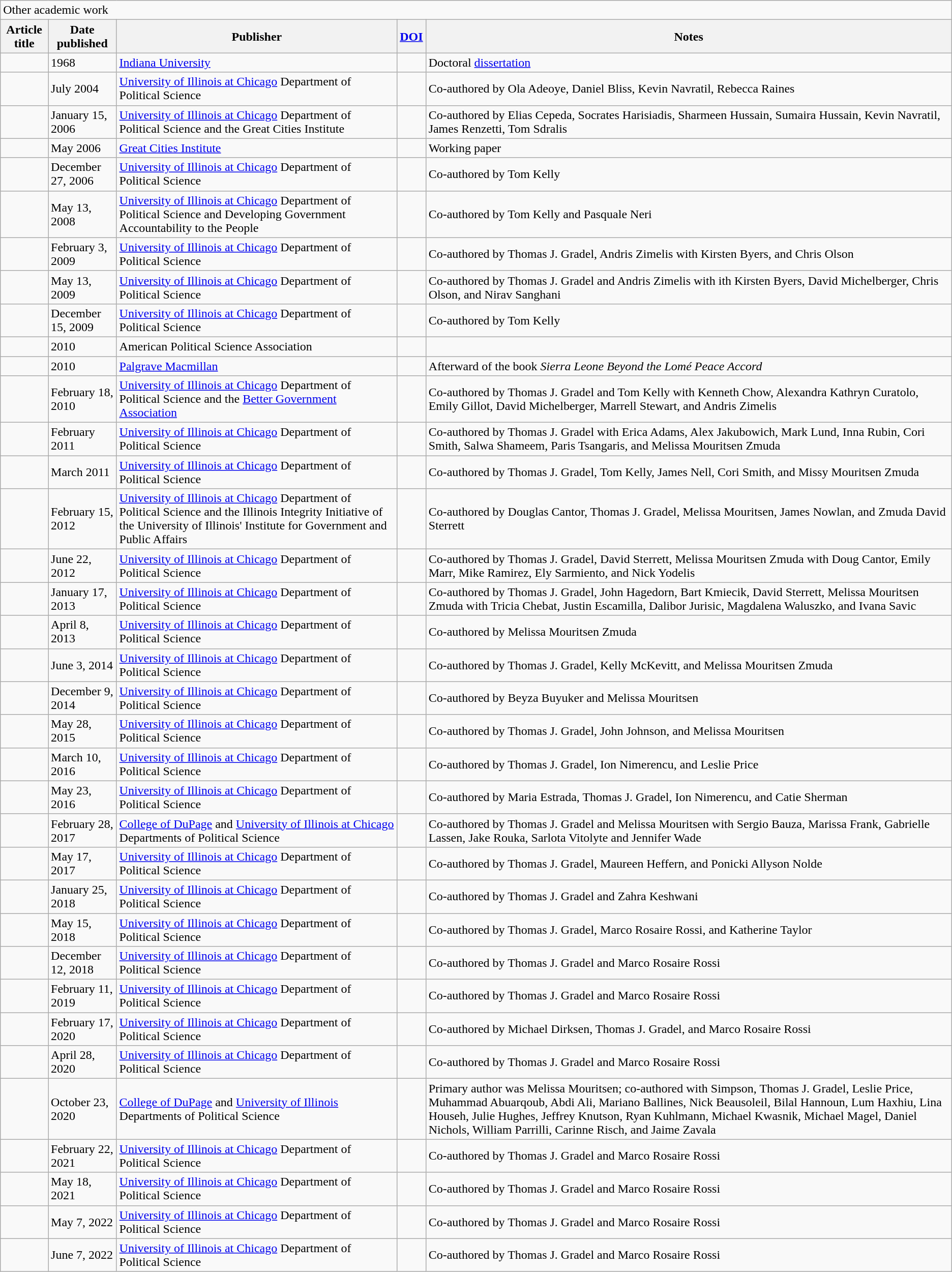<table class="wikitable mw-collapsible mw-collapsed">
<tr>
<td colspan=5>Other academic work</td>
</tr>
<tr>
<th>Article title</th>
<th>Date published</th>
<th>Publisher</th>
<th><a href='#'>DOI</a></th>
<th>Notes</th>
</tr>
<tr>
<td></td>
<td>1968</td>
<td><a href='#'>Indiana University</a></td>
<td></td>
<td>Doctoral <a href='#'>dissertation</a></td>
</tr>
<tr>
<td></td>
<td>July 2004</td>
<td><a href='#'>University of Illinois at Chicago</a> Department of Political Science</td>
<td></td>
<td>Co-authored by Ola Adeoye, Daniel Bliss, Kevin Navratil, Rebecca Raines</td>
</tr>
<tr>
<td></td>
<td>January 15, 2006</td>
<td><a href='#'>University of Illinois at Chicago</a> Department of Political Science and the Great Cities Institute</td>
<td></td>
<td>Co-authored by Elias Cepeda, Socrates Harisiadis, Sharmeen Hussain, Sumaira Hussain, Kevin Navratil, James Renzetti, Tom Sdralis</td>
</tr>
<tr>
<td></td>
<td>May 2006</td>
<td><a href='#'>Great Cities Institute</a></td>
<td></td>
<td>Working paper</td>
</tr>
<tr>
<td></td>
<td>December 27, 2006</td>
<td><a href='#'>University of Illinois at Chicago</a> Department of Political Science</td>
<td></td>
<td>Co-authored by Tom Kelly</td>
</tr>
<tr>
<td></td>
<td>May 13, 2008</td>
<td><a href='#'>University of Illinois at Chicago</a> Department of Political Science and Developing Government Accountability to the People</td>
<td></td>
<td>Co-authored by Tom Kelly and Pasquale Neri</td>
</tr>
<tr>
<td></td>
<td>February 3, 2009</td>
<td><a href='#'>University of Illinois at Chicago</a> Department of Political Science</td>
<td></td>
<td>Co-authored by Thomas J. Gradel, Andris Zimelis with Kirsten Byers, and Chris Olson</td>
</tr>
<tr>
<td></td>
<td>May 13, 2009</td>
<td><a href='#'>University of Illinois at Chicago</a> Department of Political Science</td>
<td></td>
<td>Co-authored by Thomas J. Gradel and Andris Zimelis with ith Kirsten Byers, David Michelberger, Chris Olson, and Nirav Sanghani</td>
</tr>
<tr>
<td></td>
<td>December 15, 2009</td>
<td><a href='#'>University of Illinois at Chicago</a> Department of Political Science</td>
<td></td>
<td>Co-authored by Tom Kelly</td>
</tr>
<tr>
<td></td>
<td>2010</td>
<td>American Political Science Association</td>
<td></td>
<td></td>
</tr>
<tr>
<td></td>
<td>2010</td>
<td><a href='#'>Palgrave Macmillan</a></td>
<td></td>
<td>Afterward of the book <em>Sierra Leone Beyond the Lomé Peace Accord</em></td>
</tr>
<tr>
<td></td>
<td>February 18, 2010</td>
<td><a href='#'>University of Illinois at Chicago</a> Department of Political Science and the <a href='#'>Better Government Association</a></td>
<td></td>
<td>Co-authored by Thomas J. Gradel and Tom Kelly with Kenneth Chow, Alexandra Kathryn Curatolo, Emily Gillot, David Michelberger, Marrell Stewart, and Andris Zimelis</td>
</tr>
<tr>
<td></td>
<td>February 2011</td>
<td><a href='#'>University of Illinois at Chicago</a> Department of Political Science</td>
<td></td>
<td>Co-authored by Thomas J. Gradel with Erica Adams, Alex Jakubowich, Mark Lund, Inna Rubin, Cori Smith, Salwa Shameem, Paris Tsangaris, and Melissa Mouritsen Zmuda</td>
</tr>
<tr>
<td></td>
<td>March 2011</td>
<td><a href='#'>University of Illinois at Chicago</a> Department of Political Science</td>
<td></td>
<td>Co-authored by Thomas J. Gradel, Tom Kelly, James Nell, Cori Smith, and Missy Mouritsen Zmuda</td>
</tr>
<tr>
<td></td>
<td>February 15, 2012 </td>
<td><a href='#'>University of Illinois at Chicago</a> Department of Political Science and the Illinois Integrity Initiative of the University of Illinois' Institute for Government and Public Affairs</td>
<td></td>
<td>Co-authored by Douglas Cantor, Thomas J. Gradel, Melissa Mouritsen, James Nowlan, and Zmuda David Sterrett</td>
</tr>
<tr>
<td></td>
<td>June 22, 2012</td>
<td><a href='#'>University of Illinois at Chicago</a> Department of Political Science</td>
<td></td>
<td>Co-authored by Thomas J. Gradel, David Sterrett, Melissa Mouritsen Zmuda with Doug Cantor, Emily Marr, Mike Ramirez, Ely Sarmiento, and Nick Yodelis</td>
</tr>
<tr>
<td></td>
<td>January 17, 2013</td>
<td><a href='#'>University of Illinois at Chicago</a> Department of Political Science</td>
<td></td>
<td>Co-authored by Thomas J. Gradel, John Hagedorn, Bart Kmiecik, David Sterrett, Melissa Mouritsen Zmuda with Tricia Chebat, Justin Escamilla, Dalibor Jurisic, Magdalena Waluszko, and Ivana Savic</td>
</tr>
<tr>
<td></td>
<td>April 8, 2013</td>
<td><a href='#'>University of Illinois at Chicago</a> Department of Political Science</td>
<td></td>
<td>Co-authored by Melissa Mouritsen Zmuda</td>
</tr>
<tr>
<td></td>
<td>June 3, 2014</td>
<td><a href='#'>University of Illinois at Chicago</a> Department of Political Science</td>
<td></td>
<td>Co-authored by Thomas J. Gradel, Kelly McKevitt, and Melissa Mouritsen Zmuda</td>
</tr>
<tr>
<td></td>
<td>December 9, 2014</td>
<td><a href='#'>University of Illinois at Chicago</a> Department of Political Science</td>
<td></td>
<td>Co-authored by Beyza Buyuker and Melissa Mouritsen</td>
</tr>
<tr>
<td></td>
<td>May 28, 2015</td>
<td><a href='#'>University of Illinois at Chicago</a> Department of Political Science</td>
<td></td>
<td>Co-authored by Thomas J. Gradel, John Johnson, and Melissa Mouritsen</td>
</tr>
<tr>
<td></td>
<td>March 10, 2016</td>
<td><a href='#'>University of Illinois at Chicago</a> Department of Political Science</td>
<td></td>
<td>Co-authored by Thomas J. Gradel, Ion Nimerencu, and Leslie Price</td>
</tr>
<tr>
<td></td>
<td>May 23, 2016</td>
<td><a href='#'>University of Illinois at Chicago</a> Department of Political Science</td>
<td></td>
<td>Co-authored by Maria Estrada, Thomas J. Gradel, Ion Nimerencu, and Catie Sherman</td>
</tr>
<tr>
<td></td>
<td>February 28, 2017</td>
<td><a href='#'>College of DuPage</a> and <a href='#'>University of Illinois at Chicago</a> Departments of Political Science</td>
<td></td>
<td>Co-authored by Thomas J. Gradel and Melissa Mouritsen with Sergio Bauza, Marissa Frank, Gabrielle Lassen, Jake Rouka, Sarlota Vitolyte and Jennifer Wade</td>
</tr>
<tr>
<td></td>
<td>May 17, 2017</td>
<td><a href='#'>University of Illinois at Chicago</a> Department of Political Science</td>
<td></td>
<td>Co-authored by Thomas J. Gradel, Maureen Heffern, and Ponicki Allyson Nolde</td>
</tr>
<tr>
<td></td>
<td>January 25, 2018</td>
<td><a href='#'>University of Illinois at Chicago</a> Department of Political Science</td>
<td></td>
<td>Co-authored by Thomas J. Gradel and Zahra Keshwani</td>
</tr>
<tr>
<td></td>
<td>May 15, 2018</td>
<td><a href='#'>University of Illinois at Chicago</a> Department of Political Science</td>
<td></td>
<td>Co-authored by Thomas J. Gradel, Marco Rosaire Rossi, and Katherine Taylor</td>
</tr>
<tr>
<td></td>
<td>December 12, 2018</td>
<td><a href='#'>University of Illinois at Chicago</a> Department of Political Science</td>
<td></td>
<td>Co-authored by Thomas J. Gradel and Marco Rosaire Rossi</td>
</tr>
<tr>
<td></td>
<td>February 11, 2019</td>
<td><a href='#'>University of Illinois at Chicago</a> Department of Political Science</td>
<td></td>
<td>Co-authored by Thomas J. Gradel and Marco Rosaire Rossi</td>
</tr>
<tr>
<td></td>
<td>February 17, 2020</td>
<td><a href='#'>University of Illinois at Chicago</a> Department of Political Science</td>
<td></td>
<td>Co-authored by Michael Dirksen, Thomas J. Gradel, and Marco Rosaire Rossi</td>
</tr>
<tr>
<td></td>
<td>April 28, 2020</td>
<td><a href='#'>University of Illinois at Chicago</a> Department of Political Science</td>
<td></td>
<td>Co-authored by Thomas J. Gradel and Marco Rosaire Rossi</td>
</tr>
<tr>
<td></td>
<td>October 23, 2020</td>
<td><a href='#'>College of DuPage</a> and <a href='#'>University of Illinois</a> Departments of Political Science</td>
<td></td>
<td>Primary author was Melissa Mouritsen; co-authored with Simpson, Thomas J. Gradel, Leslie Price, Muhammad Abuarqoub, Abdi Ali, Mariano Ballines, Nick Beausoleil, Bilal Hannoun, Lum Haxhiu, Lina Househ, Julie Hughes, Jeffrey Knutson, Ryan Kuhlmann, Michael Kwasnik, Michael Magel, Daniel Nichols, William Parrilli, Carinne Risch, and Jaime Zavala</td>
</tr>
<tr>
<td></td>
<td>February 22, 2021</td>
<td><a href='#'>University of Illinois at Chicago</a> Department of Political Science</td>
<td></td>
<td>Co-authored by Thomas J. Gradel and Marco Rosaire Rossi</td>
</tr>
<tr>
<td></td>
<td>May 18, 2021</td>
<td><a href='#'>University of Illinois at Chicago</a> Department of Political Science</td>
<td></td>
<td>Co-authored by Thomas J. Gradel and Marco Rosaire Rossi</td>
</tr>
<tr>
<td></td>
<td>May 7, 2022</td>
<td><a href='#'>University of Illinois at Chicago</a> Department of Political Science</td>
<td></td>
<td>Co-authored by Thomas J. Gradel and Marco Rosaire Rossi</td>
</tr>
<tr>
<td></td>
<td>June 7, 2022</td>
<td><a href='#'>University of Illinois at Chicago</a> Department of Political Science</td>
<td></td>
<td>Co-authored by Thomas J. Gradel and Marco Rosaire Rossi</td>
</tr>
</table>
